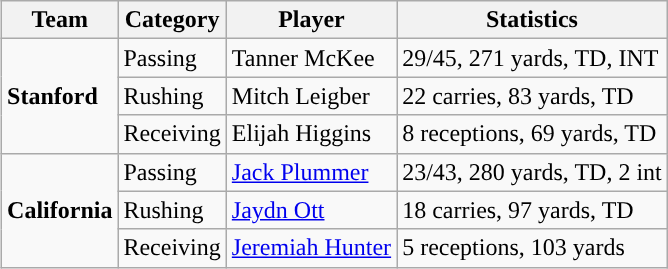<table class="wikitable" style="float: right;">
<tr>
<th>Team</th>
<th>Category</th>
<th>Player</th>
<th>Statistics</th>
</tr>
<tr>
<td rowspan=3><strong>Stanford</strong></td>
<td>Passing</td>
<td>Tanner McKee</td>
<td>29/45, 271 yards, TD, INT</td>
</tr>
<tr>
<td>Rushing</td>
<td>Mitch Leigber</td>
<td>22 carries, 83 yards, TD</td>
</tr>
<tr>
<td>Receiving</td>
<td>Elijah Higgins</td>
<td>8 receptions, 69 yards, TD</td>
</tr>
<tr>
<td rowspan=3><strong>California</strong></td>
<td>Passing</td>
<td><a href='#'>Jack Plummer</a></td>
<td>23/43, 280 yards, TD, 2 int</td>
</tr>
<tr>
<td>Rushing</td>
<td><a href='#'>Jaydn Ott</a></td>
<td>18 carries, 97 yards, TD</td>
</tr>
<tr>
<td>Receiving</td>
<td><a href='#'>Jeremiah Hunter</a></td>
<td>5 receptions, 103 yards</td>
</tr>
</table>
